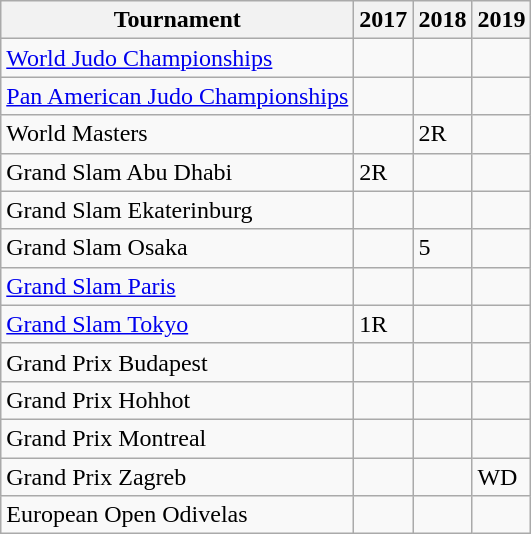<table class="wikitable mw-collapsible">
<tr>
<th>Tournament</th>
<th>2017</th>
<th>2018</th>
<th>2019</th>
</tr>
<tr>
<td><a href='#'>World Judo Championships</a></td>
<td></td>
<td></td>
<td></td>
</tr>
<tr>
<td><a href='#'>Pan American Judo Championships</a></td>
<td></td>
<td></td>
<td></td>
</tr>
<tr>
<td>World Masters</td>
<td></td>
<td>2R</td>
<td></td>
</tr>
<tr>
<td>Grand Slam Abu Dhabi</td>
<td>2R</td>
<td></td>
<td></td>
</tr>
<tr>
<td>Grand Slam Ekaterinburg</td>
<td></td>
<td></td>
<td></td>
</tr>
<tr>
<td>Grand Slam Osaka</td>
<td></td>
<td>5</td>
<td></td>
</tr>
<tr>
<td><a href='#'>Grand Slam Paris</a></td>
<td></td>
<td></td>
<td></td>
</tr>
<tr>
<td><a href='#'>Grand Slam Tokyo</a></td>
<td>1R</td>
<td></td>
<td></td>
</tr>
<tr>
<td>Grand Prix Budapest</td>
<td></td>
<td></td>
<td></td>
</tr>
<tr>
<td>Grand Prix Hohhot</td>
<td></td>
<td></td>
<td></td>
</tr>
<tr>
<td>Grand Prix Montreal</td>
<td></td>
<td></td>
<td></td>
</tr>
<tr>
<td>Grand Prix Zagreb</td>
<td></td>
<td></td>
<td>WD</td>
</tr>
<tr>
<td>European Open Odivelas</td>
<td></td>
<td></td>
<td></td>
</tr>
</table>
